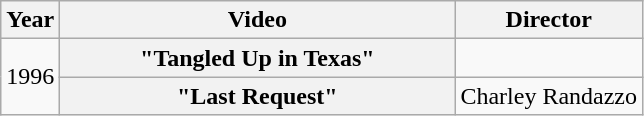<table class="wikitable plainrowheaders">
<tr>
<th>Year</th>
<th style="width:16em;">Video</th>
<th>Director</th>
</tr>
<tr>
<td rowspan="2">1996</td>
<th scope="row">"Tangled Up in Texas"</th>
<td></td>
</tr>
<tr>
<th scope="row">"Last Request"</th>
<td>Charley Randazzo</td>
</tr>
</table>
